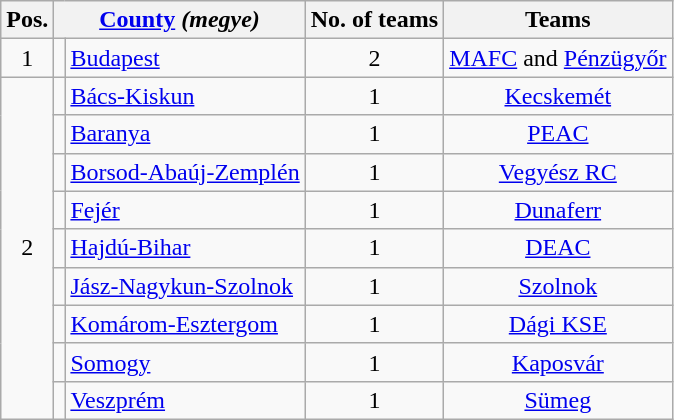<table class="wikitable">
<tr>
<th>Pos.</th>
<th colspan=2><a href='#'>County</a> <em>(megye)</em></th>
<th>No. of teams</th>
<th>Teams</th>
</tr>
<tr>
<td align="center">1</td>
<td align=center></td>
<td><a href='#'>Budapest</a></td>
<td align="center">2</td>
<td align="center"><a href='#'>MAFC</a> and <a href='#'>Pénzügyőr</a></td>
</tr>
<tr>
<td rowspan="9" align="center">2</td>
<td align=center></td>
<td><a href='#'>Bács-Kiskun</a></td>
<td align="center">1</td>
<td align="center"><a href='#'>Kecskemét</a></td>
</tr>
<tr>
<td align=center></td>
<td><a href='#'>Baranya</a></td>
<td align="center">1</td>
<td align="center"><a href='#'>PEAC</a></td>
</tr>
<tr>
<td align=center></td>
<td><a href='#'>Borsod-Abaúj-Zemplén</a></td>
<td align="center">1</td>
<td align="center"><a href='#'>Vegyész RC</a></td>
</tr>
<tr>
<td align=center></td>
<td><a href='#'>Fejér</a></td>
<td align="center">1</td>
<td align="center"><a href='#'>Dunaferr</a></td>
</tr>
<tr>
<td align=center></td>
<td><a href='#'>Hajdú-Bihar</a></td>
<td align="center">1</td>
<td align="center"><a href='#'>DEAC</a></td>
</tr>
<tr>
<td align=center></td>
<td><a href='#'>Jász-Nagykun-Szolnok</a></td>
<td align="center">1</td>
<td align="center"><a href='#'>Szolnok</a></td>
</tr>
<tr>
<td align=center></td>
<td><a href='#'>Komárom-Esztergom</a></td>
<td align="center">1</td>
<td align="center"><a href='#'>Dági KSE</a></td>
</tr>
<tr>
<td align=center></td>
<td><a href='#'>Somogy</a></td>
<td align="center">1</td>
<td align="center"><a href='#'>Kaposvár</a></td>
</tr>
<tr>
<td align=center></td>
<td><a href='#'>Veszprém</a></td>
<td align="center">1</td>
<td align="center"><a href='#'>Sümeg</a></td>
</tr>
</table>
